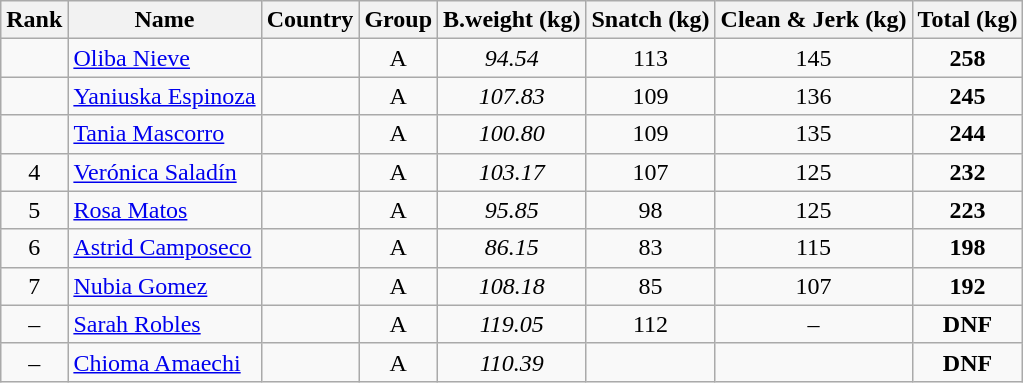<table class="wikitable sortable" style="text-align:center;">
<tr>
<th>Rank</th>
<th>Name</th>
<th>Country</th>
<th>Group</th>
<th>B.weight (kg)</th>
<th>Snatch (kg)</th>
<th>Clean & Jerk (kg)</th>
<th>Total (kg)</th>
</tr>
<tr>
<td></td>
<td align=left><a href='#'>Oliba Nieve</a></td>
<td align=left></td>
<td>A</td>
<td><em>94.54</em></td>
<td>113</td>
<td>145</td>
<td><strong>258</strong></td>
</tr>
<tr>
<td></td>
<td align=left><a href='#'>Yaniuska Espinoza</a></td>
<td align=left></td>
<td>A</td>
<td><em>107.83</em></td>
<td>109</td>
<td>136</td>
<td><strong>245</strong></td>
</tr>
<tr>
<td></td>
<td align=left><a href='#'>Tania Mascorro</a></td>
<td align=left></td>
<td>A</td>
<td><em>100.80</em></td>
<td>109</td>
<td>135</td>
<td><strong>244</strong></td>
</tr>
<tr>
<td>4</td>
<td align=left><a href='#'>Verónica Saladín</a></td>
<td align=left></td>
<td>A</td>
<td><em>103.17</em></td>
<td>107</td>
<td>125</td>
<td><strong>232</strong></td>
</tr>
<tr>
<td>5</td>
<td align=left><a href='#'>Rosa Matos</a></td>
<td align=left></td>
<td>A</td>
<td><em>95.85</em></td>
<td>98</td>
<td>125</td>
<td><strong>223</strong></td>
</tr>
<tr>
<td>6</td>
<td align=left><a href='#'>Astrid Camposeco</a></td>
<td align=left></td>
<td>A</td>
<td><em>86.15</em></td>
<td>83</td>
<td>115</td>
<td><strong>198</strong></td>
</tr>
<tr>
<td>7</td>
<td align=left><a href='#'>Nubia Gomez</a></td>
<td align=left></td>
<td>A</td>
<td><em>108.18</em></td>
<td>85</td>
<td>107</td>
<td><strong>192</strong></td>
</tr>
<tr>
<td>–</td>
<td align=left><a href='#'>Sarah Robles</a></td>
<td align=left></td>
<td>A</td>
<td><em>119.05</em></td>
<td>112</td>
<td>–</td>
<td><strong>DNF</strong></td>
</tr>
<tr>
<td>–</td>
<td align=left><a href='#'>Chioma Amaechi</a></td>
<td align=left></td>
<td>A</td>
<td><em>110.39</em></td>
<td></td>
<td></td>
<td><strong>DNF</strong></td>
</tr>
</table>
